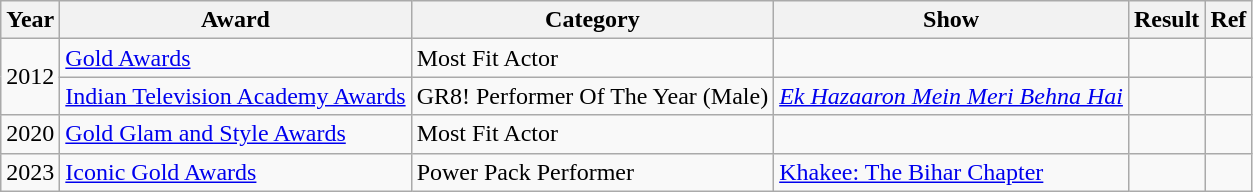<table class="wikitable sortable">
<tr>
<th>Year</th>
<th>Award</th>
<th>Category</th>
<th>Show</th>
<th>Result</th>
<th>Ref</th>
</tr>
<tr>
<td rowspan="2">2012</td>
<td><a href='#'>Gold Awards</a></td>
<td>Most Fit Actor</td>
<td></td>
<td></td>
<td></td>
</tr>
<tr>
<td><a href='#'>Indian Television Academy Awards</a></td>
<td>GR8! Performer Of The Year (Male)</td>
<td><em><a href='#'>Ek Hazaaron Mein Meri Behna Hai</a></em></td>
<td></td>
<td></td>
</tr>
<tr>
<td>2020</td>
<td><a href='#'>Gold Glam and Style Awards</a></td>
<td>Most Fit Actor</td>
<td></td>
<td></td>
<td></td>
</tr>
<tr>
<td>2023</td>
<td><a href='#'>Iconic Gold Awards</a></td>
<td>Power Pack Performer</td>
<td><a href='#'>Khakee: The Bihar Chapter</a></td>
<td></td>
<td></td>
</tr>
</table>
